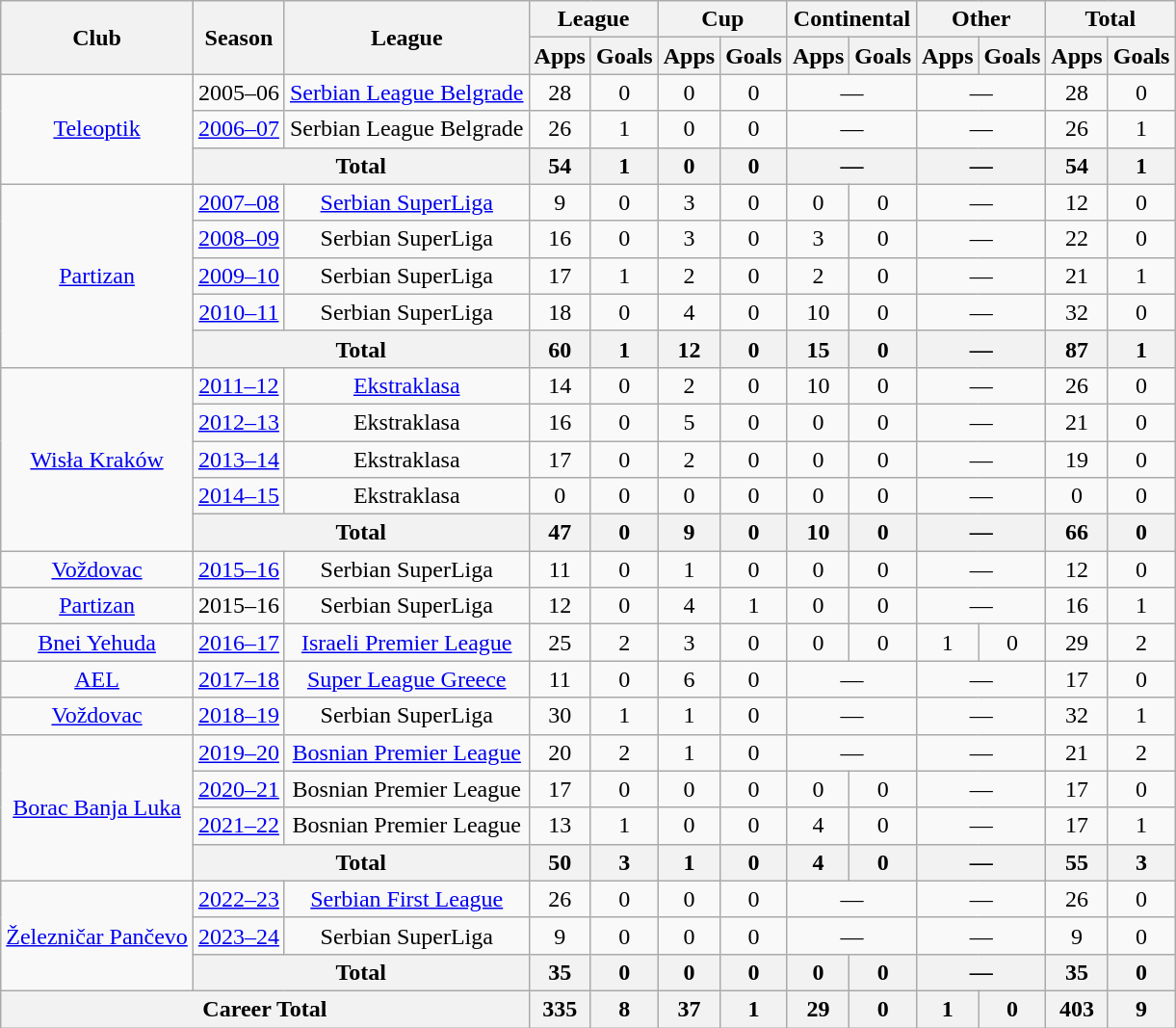<table class="wikitable" style="text-align:center">
<tr>
<th rowspan=2>Club</th>
<th rowspan=2>Season</th>
<th rowspan=2>League</th>
<th colspan=2>League</th>
<th colspan=2>Cup</th>
<th colspan=2>Continental</th>
<th colspan=2>Other</th>
<th colspan=2>Total</th>
</tr>
<tr>
<th>Apps</th>
<th>Goals</th>
<th>Apps</th>
<th>Goals</th>
<th>Apps</th>
<th>Goals</th>
<th>Apps</th>
<th>Goals</th>
<th>Apps</th>
<th>Goals</th>
</tr>
<tr>
<td rowspan=3><a href='#'>Teleoptik</a></td>
<td>2005–06</td>
<td><a href='#'>Serbian League Belgrade</a></td>
<td>28</td>
<td>0</td>
<td>0</td>
<td>0</td>
<td colspan=2>—</td>
<td colspan=2>—</td>
<td>28</td>
<td>0</td>
</tr>
<tr>
<td><a href='#'>2006–07</a></td>
<td>Serbian League Belgrade</td>
<td>26</td>
<td>1</td>
<td>0</td>
<td>0</td>
<td colspan=2>—</td>
<td colspan=2>—</td>
<td>26</td>
<td>1</td>
</tr>
<tr>
<th colspan=2>Total</th>
<th>54</th>
<th>1</th>
<th>0</th>
<th>0</th>
<th colspan=2>—</th>
<th colspan=2>—</th>
<th>54</th>
<th>1</th>
</tr>
<tr>
<td rowspan=5><a href='#'>Partizan</a></td>
<td><a href='#'>2007–08</a></td>
<td><a href='#'>Serbian SuperLiga</a></td>
<td>9</td>
<td>0</td>
<td>3</td>
<td>0</td>
<td>0</td>
<td>0</td>
<td colspan=2>—</td>
<td>12</td>
<td>0</td>
</tr>
<tr>
<td><a href='#'>2008–09</a></td>
<td>Serbian SuperLiga</td>
<td>16</td>
<td>0</td>
<td>3</td>
<td>0</td>
<td>3</td>
<td>0</td>
<td colspan=2>—</td>
<td>22</td>
<td>0</td>
</tr>
<tr>
<td><a href='#'>2009–10</a></td>
<td>Serbian SuperLiga</td>
<td>17</td>
<td>1</td>
<td>2</td>
<td>0</td>
<td>2</td>
<td>0</td>
<td colspan=2>—</td>
<td>21</td>
<td>1</td>
</tr>
<tr>
<td><a href='#'>2010–11</a></td>
<td>Serbian SuperLiga</td>
<td>18</td>
<td>0</td>
<td>4</td>
<td>0</td>
<td>10</td>
<td>0</td>
<td colspan=2>—</td>
<td>32</td>
<td>0</td>
</tr>
<tr>
<th colspan=2>Total</th>
<th>60</th>
<th>1</th>
<th>12</th>
<th>0</th>
<th>15</th>
<th>0</th>
<th colspan=2>—</th>
<th>87</th>
<th>1</th>
</tr>
<tr>
<td rowspan=5><a href='#'>Wisła Kraków</a></td>
<td><a href='#'>2011–12</a></td>
<td><a href='#'>Ekstraklasa</a></td>
<td>14</td>
<td>0</td>
<td>2</td>
<td>0</td>
<td>10</td>
<td>0</td>
<td colspan=2>—</td>
<td>26</td>
<td>0</td>
</tr>
<tr>
<td><a href='#'>2012–13</a></td>
<td>Ekstraklasa</td>
<td>16</td>
<td>0</td>
<td>5</td>
<td>0</td>
<td>0</td>
<td>0</td>
<td colspan=2>—</td>
<td>21</td>
<td>0</td>
</tr>
<tr>
<td><a href='#'>2013–14</a></td>
<td>Ekstraklasa</td>
<td>17</td>
<td>0</td>
<td>2</td>
<td>0</td>
<td>0</td>
<td>0</td>
<td colspan=2>—</td>
<td>19</td>
<td>0</td>
</tr>
<tr>
<td><a href='#'>2014–15</a></td>
<td>Ekstraklasa</td>
<td>0</td>
<td>0</td>
<td>0</td>
<td>0</td>
<td>0</td>
<td>0</td>
<td colspan=2>—</td>
<td>0</td>
<td>0</td>
</tr>
<tr>
<th colspan=2>Total</th>
<th>47</th>
<th>0</th>
<th>9</th>
<th>0</th>
<th>10</th>
<th>0</th>
<th colspan=2>—</th>
<th>66</th>
<th>0</th>
</tr>
<tr>
<td><a href='#'>Voždovac</a></td>
<td><a href='#'>2015–16</a></td>
<td>Serbian SuperLiga</td>
<td>11</td>
<td>0</td>
<td>1</td>
<td>0</td>
<td>0</td>
<td>0</td>
<td colspan=2>—</td>
<td>12</td>
<td>0</td>
</tr>
<tr>
<td><a href='#'>Partizan</a></td>
<td>2015–16</td>
<td>Serbian SuperLiga</td>
<td>12</td>
<td>0</td>
<td>4</td>
<td>1</td>
<td>0</td>
<td>0</td>
<td colspan=2>—</td>
<td>16</td>
<td>1</td>
</tr>
<tr>
<td><a href='#'>Bnei Yehuda</a></td>
<td><a href='#'>2016–17</a></td>
<td><a href='#'>Israeli Premier League</a></td>
<td>25</td>
<td>2</td>
<td>3</td>
<td>0</td>
<td>0</td>
<td>0</td>
<td>1</td>
<td>0</td>
<td>29</td>
<td>2</td>
</tr>
<tr>
<td><a href='#'>AEL</a></td>
<td><a href='#'>2017–18</a></td>
<td><a href='#'>Super League Greece</a></td>
<td>11</td>
<td>0</td>
<td>6</td>
<td>0</td>
<td colspan=2>—</td>
<td colspan=2>—</td>
<td>17</td>
<td>0</td>
</tr>
<tr>
<td><a href='#'>Voždovac</a></td>
<td><a href='#'>2018–19</a></td>
<td>Serbian SuperLiga</td>
<td>30</td>
<td>1</td>
<td>1</td>
<td>0</td>
<td colspan=2>—</td>
<td colspan=2>—</td>
<td>32</td>
<td>1</td>
</tr>
<tr>
<td rowspan=4><a href='#'>Borac Banja Luka</a></td>
<td><a href='#'>2019–20</a></td>
<td><a href='#'>Bosnian Premier League</a></td>
<td>20</td>
<td>2</td>
<td>1</td>
<td>0</td>
<td colspan=2>—</td>
<td colspan=2>—</td>
<td>21</td>
<td>2</td>
</tr>
<tr>
<td><a href='#'>2020–21</a></td>
<td>Bosnian Premier League</td>
<td>17</td>
<td>0</td>
<td>0</td>
<td>0</td>
<td>0</td>
<td>0</td>
<td colspan=2>—</td>
<td>17</td>
<td>0</td>
</tr>
<tr>
<td><a href='#'>2021–22</a></td>
<td>Bosnian Premier League</td>
<td>13</td>
<td>1</td>
<td>0</td>
<td>0</td>
<td>4</td>
<td>0</td>
<td colspan=2>—</td>
<td>17</td>
<td>1</td>
</tr>
<tr>
<th colspan=2>Total</th>
<th>50</th>
<th>3</th>
<th>1</th>
<th>0</th>
<th>4</th>
<th>0</th>
<th colspan=2>—</th>
<th>55</th>
<th>3</th>
</tr>
<tr>
<td rowspan=3><a href='#'>Železničar Pančevo</a></td>
<td><a href='#'>2022–23</a></td>
<td><a href='#'>Serbian First League</a></td>
<td>26</td>
<td>0</td>
<td>0</td>
<td>0</td>
<td colspan=2>—</td>
<td colspan=2>—</td>
<td>26</td>
<td>0</td>
</tr>
<tr>
<td><a href='#'>2023–24</a></td>
<td>Serbian SuperLiga</td>
<td>9</td>
<td>0</td>
<td>0</td>
<td>0</td>
<td colspan=2>—</td>
<td colspan=2>—</td>
<td>9</td>
<td>0</td>
</tr>
<tr>
<th colspan=2>Total</th>
<th>35</th>
<th>0</th>
<th>0</th>
<th>0</th>
<th>0</th>
<th>0</th>
<th colspan=2>—</th>
<th>35</th>
<th>0</th>
</tr>
<tr>
<th colspan=3>Career Total</th>
<th>335</th>
<th>8</th>
<th>37</th>
<th>1</th>
<th>29</th>
<th>0</th>
<th>1</th>
<th>0</th>
<th>403</th>
<th>9</th>
</tr>
</table>
